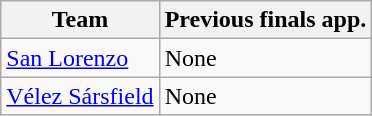<table class="wikitable">
<tr>
<th>Team</th>
<th>Previous finals app.</th>
</tr>
<tr>
<td><a href='#'>San Lorenzo</a></td>
<td>None</td>
</tr>
<tr>
<td><a href='#'>Vélez Sársfield</a></td>
<td>None</td>
</tr>
</table>
